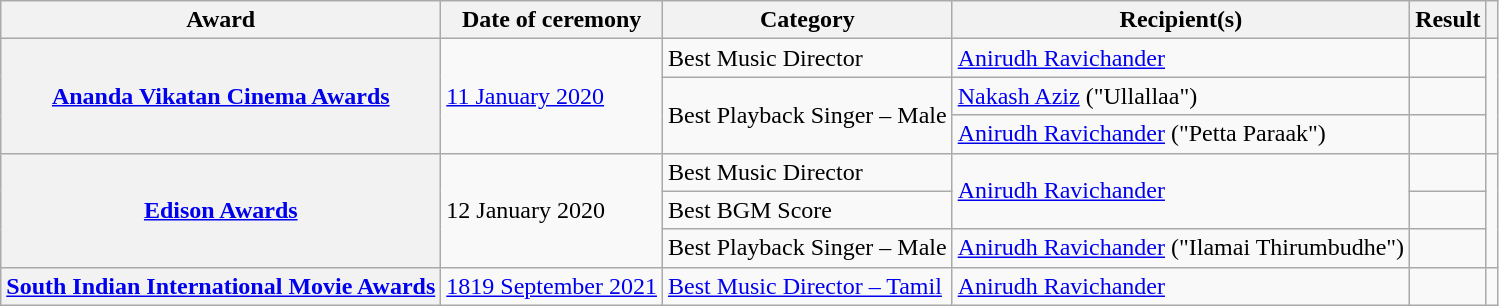<table class="wikitable plainrowheaders sortable">
<tr>
<th scope="col">Award</th>
<th scope="col">Date of ceremony</th>
<th scope="col">Category</th>
<th scope="col">Recipient(s)</th>
<th scope="col">Result</th>
<th scope="col" class="unsortable"></th>
</tr>
<tr>
<th rowspan="3" scope="row"><a href='#'>Ananda Vikatan Cinema Awards</a></th>
<td rowspan="3"><a href='#'>11 January 2020</a></td>
<td>Best Music Director</td>
<td><a href='#'>Anirudh Ravichander</a></td>
<td></td>
<td rowspan="3" style="text-align:center;"><br></td>
</tr>
<tr>
<td rowspan="2">Best Playback Singer – Male</td>
<td><a href='#'>Nakash Aziz</a> ("Ullallaa")</td>
<td></td>
</tr>
<tr>
<td><a href='#'>Anirudh Ravichander</a> ("Petta Paraak")</td>
<td></td>
</tr>
<tr>
<th rowspan="3" scope="row"><a href='#'>Edison Awards</a></th>
<td rowspan="3">12 January 2020</td>
<td>Best Music Director</td>
<td rowspan="2"><a href='#'>Anirudh Ravichander</a></td>
<td></td>
<td rowspan="3" style="text-align:center;"></td>
</tr>
<tr>
<td>Best BGM Score</td>
<td></td>
</tr>
<tr>
<td>Best Playback Singer – Male</td>
<td><a href='#'>Anirudh Ravichander</a> ("Ilamai Thirumbudhe")</td>
<td></td>
</tr>
<tr>
<th scope="row"><a href='#'>South Indian International Movie Awards</a></th>
<td><a href='#'>1819 September 2021</a></td>
<td><a href='#'>Best Music Director – Tamil</a></td>
<td><a href='#'>Anirudh Ravichander</a></td>
<td></td>
<td style="text-align:center;"></td>
</tr>
</table>
